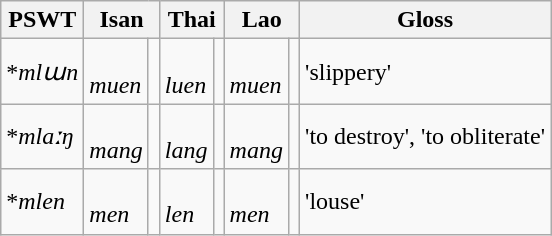<table class="wikitable">
<tr>
<th>PSWT</th>
<th colspan="2">Isan</th>
<th colspan="2">Thai</th>
<th colspan="2">Lao</th>
<th>Gloss</th>
</tr>
<tr>
<td>*<em>mlɯn</em></td>
<td><br><em>muen</em></td>
<td></td>
<td><br><em>luen</em></td>
<td></td>
<td><br><em>muen</em></td>
<td></td>
<td>'slippery'</td>
</tr>
<tr>
<td>*<em>mlaːŋ</em></td>
<td><br><em>mang</em></td>
<td></td>
<td><br><em>lang</em></td>
<td></td>
<td><br><em>mang</em></td>
<td></td>
<td>'to destroy', 'to obliterate'</td>
</tr>
<tr>
<td>*<em>mlen</em></td>
<td><br><em>men</em></td>
<td></td>
<td><br><em>len</em></td>
<td></td>
<td><br><em>men</em></td>
<td></td>
<td>'louse'</td>
</tr>
</table>
